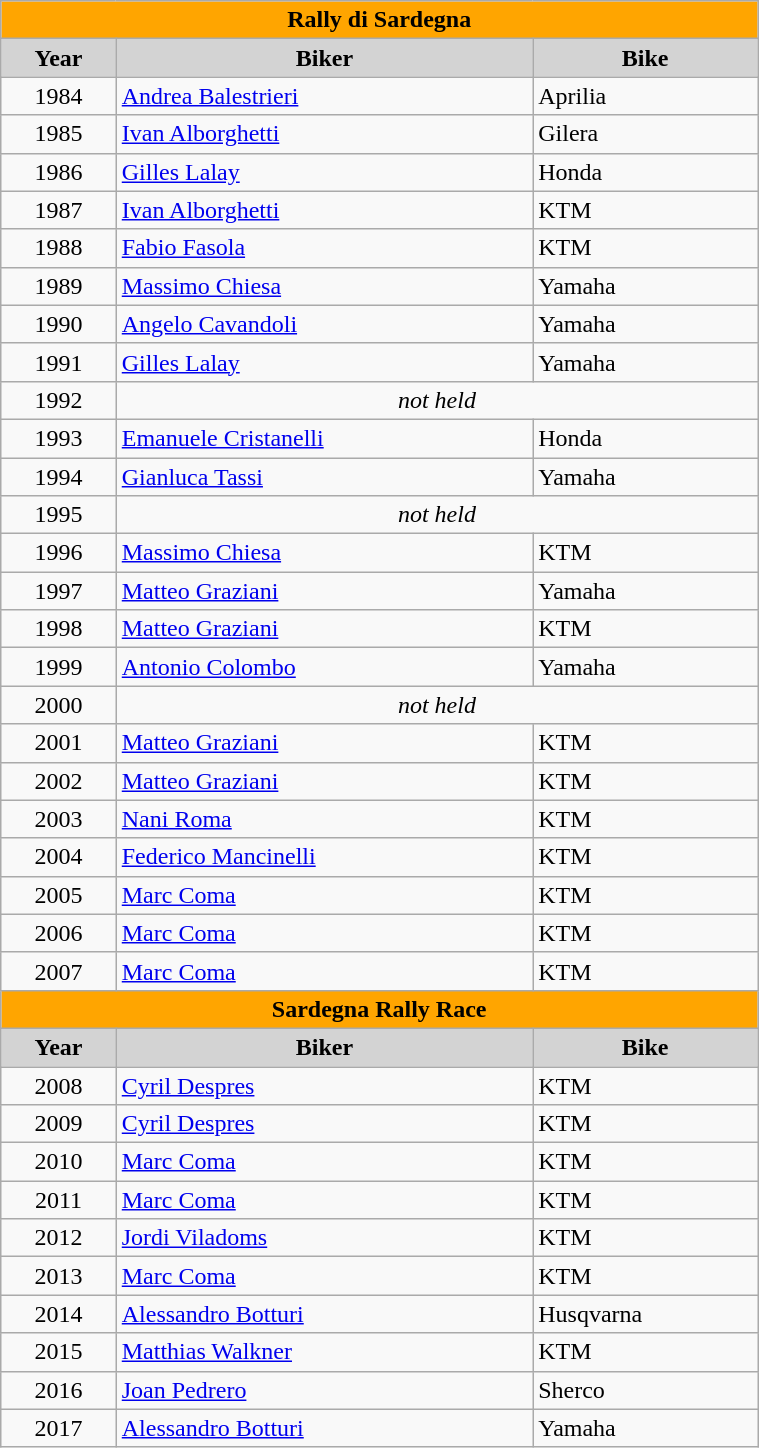<table class="wikitable" width=40% style="font-size: 100%;">
<tr>
<td align=center colspan=3 bgcolor=orange><strong>Rally di Sardegna</strong></td>
</tr>
<tr bgcolor=lightgrey>
<td align=center><strong>Year</strong></td>
<td align=center><strong>Biker</strong></td>
<td align=center><strong>Bike</strong></td>
</tr>
<tr>
<td align=center>1984</td>
<td> <a href='#'>Andrea Balestrieri</a></td>
<td>Aprilia</td>
</tr>
<tr>
<td align=center>1985</td>
<td> <a href='#'>Ivan Alborghetti</a></td>
<td>Gilera</td>
</tr>
<tr>
<td align=center>1986</td>
<td> <a href='#'>Gilles Lalay</a></td>
<td>Honda</td>
</tr>
<tr>
<td align=center>1987</td>
<td> <a href='#'>Ivan Alborghetti</a></td>
<td>KTM</td>
</tr>
<tr>
<td align=center>1988</td>
<td> <a href='#'>Fabio Fasola</a></td>
<td>KTM</td>
</tr>
<tr>
<td align=center>1989</td>
<td> <a href='#'>Massimo Chiesa</a></td>
<td>Yamaha</td>
</tr>
<tr>
<td align=center>1990</td>
<td> <a href='#'>Angelo Cavandoli</a></td>
<td>Yamaha</td>
</tr>
<tr>
<td align=center>1991</td>
<td> <a href='#'>Gilles Lalay</a></td>
<td>Yamaha</td>
</tr>
<tr>
<td align=center>1992</td>
<td colspan=2 align=center><em>not held</em></td>
</tr>
<tr>
<td align=center>1993</td>
<td> <a href='#'>Emanuele Cristanelli</a></td>
<td>Honda</td>
</tr>
<tr>
<td align=center>1994</td>
<td> <a href='#'>Gianluca Tassi</a></td>
<td>Yamaha</td>
</tr>
<tr>
<td align=center>1995</td>
<td colspan=2 align=center><em>not held</em></td>
</tr>
<tr>
<td align=center>1996</td>
<td> <a href='#'>Massimo Chiesa</a></td>
<td>KTM</td>
</tr>
<tr>
<td align=center>1997</td>
<td> <a href='#'>Matteo Graziani</a></td>
<td>Yamaha</td>
</tr>
<tr>
<td align=center>1998</td>
<td> <a href='#'>Matteo Graziani</a></td>
<td>KTM</td>
</tr>
<tr>
<td align=center>1999</td>
<td> <a href='#'>Antonio Colombo</a></td>
<td>Yamaha</td>
</tr>
<tr>
<td align=center>2000</td>
<td colspan=2 align=center><em>not held</em></td>
</tr>
<tr>
<td align=center>2001</td>
<td> <a href='#'>Matteo Graziani</a></td>
<td>KTM</td>
</tr>
<tr>
<td align=center>2002</td>
<td> <a href='#'>Matteo Graziani</a></td>
<td>KTM</td>
</tr>
<tr>
<td align=center>2003</td>
<td> <a href='#'>Nani Roma</a></td>
<td>KTM</td>
</tr>
<tr>
<td align=center>2004</td>
<td> <a href='#'>Federico Mancinelli</a></td>
<td>KTM</td>
</tr>
<tr>
<td align=center>2005</td>
<td> <a href='#'>Marc Coma</a></td>
<td>KTM</td>
</tr>
<tr>
<td align=center>2006</td>
<td> <a href='#'>Marc Coma</a></td>
<td>KTM</td>
</tr>
<tr>
<td align=center>2007</td>
<td> <a href='#'>Marc Coma</a></td>
<td>KTM</td>
</tr>
<tr>
<td align=center colspan=3 bgcolor=orange><strong>Sardegna Rally Race</strong></td>
</tr>
<tr bgcolor=lightgrey>
<td align=center><strong>Year</strong></td>
<td align=center><strong>Biker</strong></td>
<td align=center><strong>Bike</strong></td>
</tr>
<tr>
<td align=center>2008</td>
<td> <a href='#'>Cyril Despres</a></td>
<td>KTM</td>
</tr>
<tr>
<td align=center>2009</td>
<td> <a href='#'>Cyril Despres</a></td>
<td>KTM</td>
</tr>
<tr>
<td align=center>2010</td>
<td> <a href='#'>Marc Coma</a></td>
<td>KTM</td>
</tr>
<tr>
<td align=center>2011</td>
<td> <a href='#'>Marc Coma</a></td>
<td>KTM</td>
</tr>
<tr>
<td align=center>2012</td>
<td> <a href='#'>Jordi Viladoms</a></td>
<td>KTM</td>
</tr>
<tr>
<td align=center>2013</td>
<td> <a href='#'>Marc Coma</a></td>
<td>KTM</td>
</tr>
<tr>
<td align=center>2014</td>
<td> <a href='#'>Alessandro Botturi</a></td>
<td>Husqvarna</td>
</tr>
<tr>
<td align=center>2015</td>
<td> <a href='#'>Matthias Walkner</a></td>
<td>KTM</td>
</tr>
<tr>
<td align=center>2016</td>
<td> <a href='#'>Joan Pedrero</a></td>
<td>Sherco</td>
</tr>
<tr>
<td align=center>2017</td>
<td> <a href='#'>Alessandro Botturi</a></td>
<td>Yamaha</td>
</tr>
</table>
